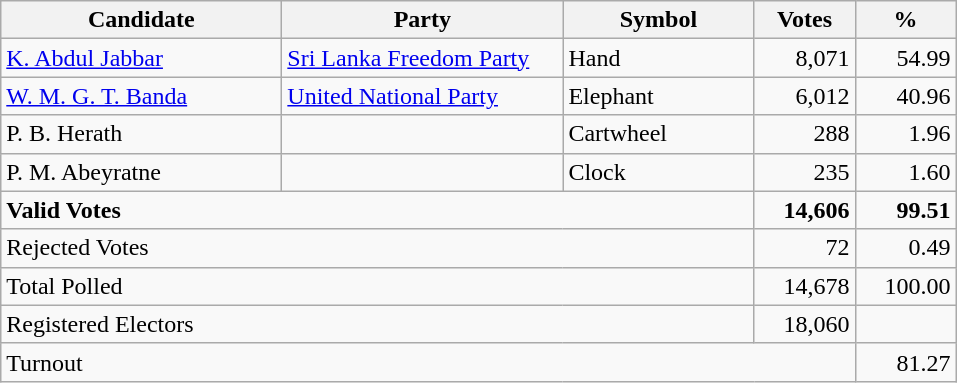<table class="wikitable" border="1" style="text-align:right;">
<tr>
<th align=left width="180">Candidate</th>
<th align=left width="180">Party</th>
<th align=left width="120">Symbol</th>
<th align=left width="60">Votes</th>
<th align=left width="60">%</th>
</tr>
<tr>
<td align=left><a href='#'>K. Abdul Jabbar</a></td>
<td align=left><a href='#'>Sri Lanka Freedom Party</a></td>
<td align=left>Hand</td>
<td align=right>8,071</td>
<td align=right>54.99</td>
</tr>
<tr>
<td align=left><a href='#'>W. M. G. T. Banda</a></td>
<td align=left><a href='#'>United National Party</a></td>
<td align=left>Elephant</td>
<td align=right>6,012</td>
<td align=right>40.96</td>
</tr>
<tr>
<td align=left>P. B. Herath</td>
<td align=left></td>
<td align=left>Cartwheel</td>
<td align=right>288</td>
<td align=right>1.96</td>
</tr>
<tr>
<td align=left>P. M. Abeyratne</td>
<td align=left></td>
<td align=left>Clock</td>
<td align=right>235</td>
<td align=right>1.60</td>
</tr>
<tr>
<td align=left colspan=3><strong>Valid Votes</strong></td>
<td align=right><strong>14,606</strong></td>
<td align=right><strong>99.51</strong></td>
</tr>
<tr>
<td align=left colspan=3>Rejected Votes</td>
<td align=right>72</td>
<td align=right>0.49</td>
</tr>
<tr>
<td align=left colspan=3>Total Polled</td>
<td align=right>14,678</td>
<td align=right>100.00</td>
</tr>
<tr>
<td align=left colspan=3>Registered Electors</td>
<td align=right>18,060</td>
<td></td>
</tr>
<tr>
<td align=left colspan=4>Turnout</td>
<td align=right>81.27</td>
</tr>
</table>
